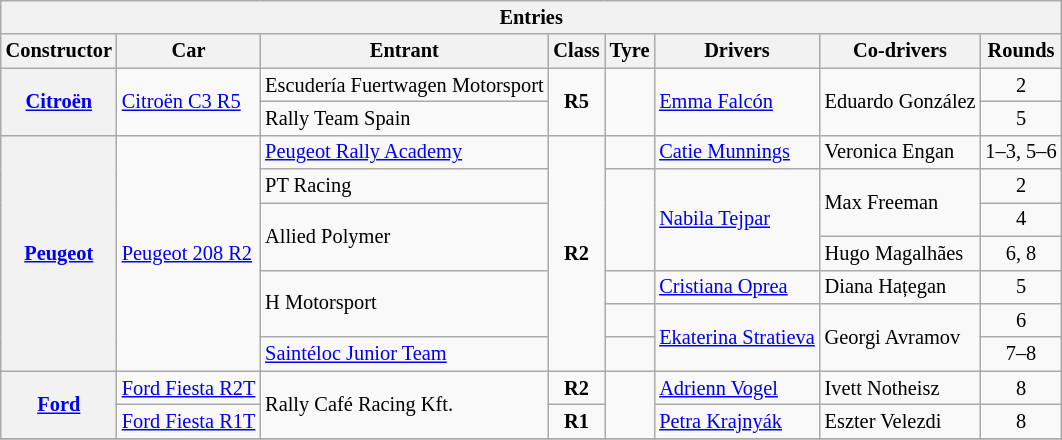<table class="wikitable" style="font-size:85%">
<tr>
<th colspan="9">Entries</th>
</tr>
<tr>
<th>Constructor</th>
<th>Car</th>
<th>Entrant</th>
<th>Class</th>
<th>Tyre</th>
<th>Drivers</th>
<th>Co-drivers</th>
<th>Rounds</th>
</tr>
<tr>
<th rowspan="2"><a href='#'>Citroën</a></th>
<td rowspan="2"><a href='#'>Citroën C3 R5</a></td>
<td> Escudería Fuertwagen Motorsport</td>
<td rowspan="2" align="center"><strong><span>R5</span></strong></td>
<td rowspan="2" align="center"></td>
<td rowspan="2"> <a href='#'>Emma Falcón</a></td>
<td rowspan="2"> Eduardo González</td>
<td align="center">2</td>
</tr>
<tr>
<td> Rally Team Spain</td>
<td align="center">5</td>
</tr>
<tr>
<th rowspan="7"><a href='#'>Peugeot</a></th>
<td rowspan="7"><a href='#'>Peugeot 208 R2</a></td>
<td> <a href='#'>Peugeot Rally Academy</a></td>
<td rowspan="7" align="center"><strong><span>R2</span></strong></td>
<td align="center"></td>
<td> <a href='#'>Catie Munnings</a></td>
<td> Veronica Engan</td>
<td align="center">1–3, 5–6</td>
</tr>
<tr>
<td> PT Racing</td>
<td rowspan="3" align="center"></td>
<td rowspan="3"> <a href='#'>Nabila Tejpar</a></td>
<td rowspan="2"> Max Freeman</td>
<td align="center">2</td>
</tr>
<tr>
<td rowspan="2"> Allied Polymer</td>
<td align="center">4</td>
</tr>
<tr>
<td> Hugo Magalhães</td>
<td align="center">6, 8</td>
</tr>
<tr>
<td rowspan="2"> H Motorsport</td>
<td align="center"></td>
<td> <a href='#'>Cristiana Oprea</a></td>
<td> Diana Hațegan</td>
<td align="center">5</td>
</tr>
<tr>
<td align="center"></td>
<td rowspan="2"> <a href='#'>Ekaterina Stratieva</a></td>
<td rowspan="2"> Georgi Avramov</td>
<td align="center">6</td>
</tr>
<tr>
<td> <a href='#'>Saintéloc Junior Team</a></td>
<td align="center"></td>
<td align="center">7–8</td>
</tr>
<tr>
<th rowspan="2"><a href='#'>Ford</a></th>
<td><a href='#'>Ford Fiesta R2T</a></td>
<td rowspan="2"> Rally Café Racing Kft.</td>
<td align="center"><strong><span>R2</span></strong></td>
<td rowspan="2" align="center"></td>
<td> <a href='#'>Adrienn Vogel</a></td>
<td> Ivett Notheisz</td>
<td align="center">8</td>
</tr>
<tr>
<td><a href='#'>Ford Fiesta R1T</a></td>
<td align="center"><strong><span>R1</span></strong></td>
<td> <a href='#'>Petra Krajnyák</a></td>
<td> Eszter Velezdi</td>
<td align="center">8</td>
</tr>
<tr>
</tr>
</table>
